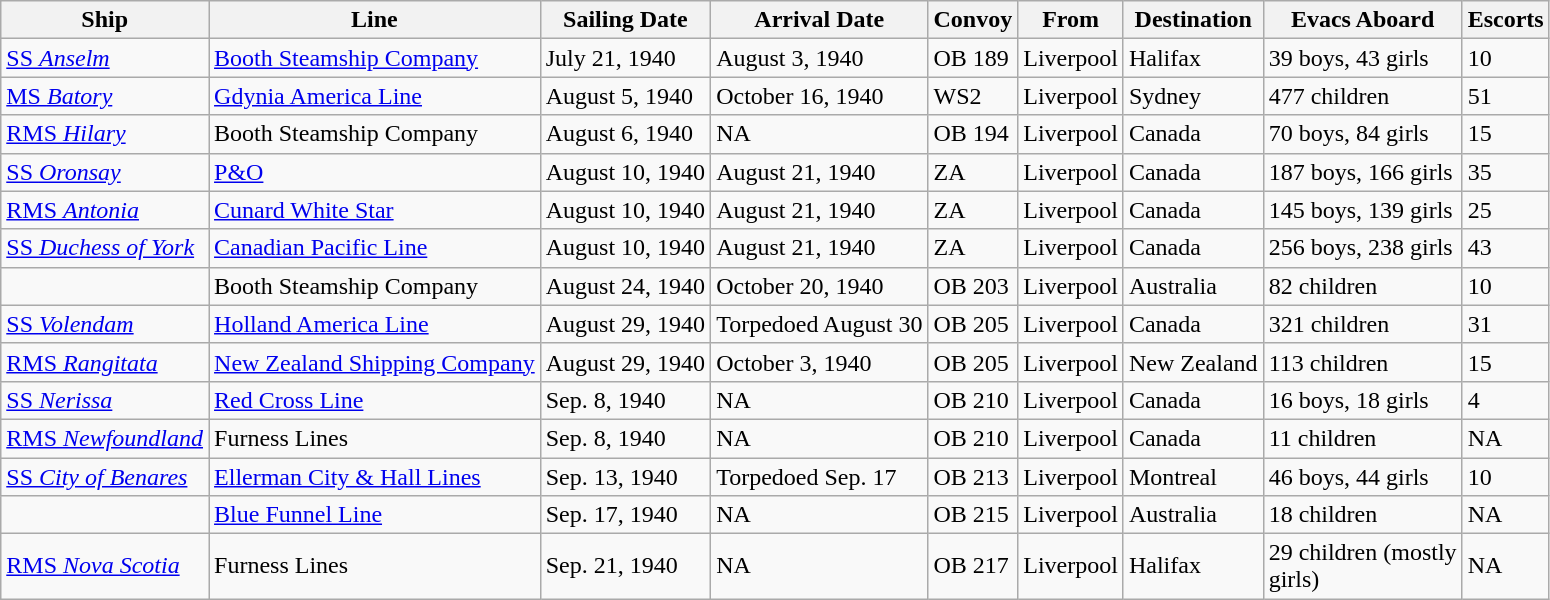<table class="wikitable sortable">
<tr>
<th>Ship</th>
<th>Line</th>
<th>Sailing Date</th>
<th>Arrival Date</th>
<th>Convoy</th>
<th>From</th>
<th>Destination</th>
<th>Evacs Aboard</th>
<th>Escorts</th>
</tr>
<tr>
<td><a href='#'>SS <em>Anselm</em></a></td>
<td><a href='#'>Booth Steamship Company</a></td>
<td>July 21, 1940</td>
<td>August 3, 1940</td>
<td>OB 189</td>
<td>Liverpool</td>
<td>Halifax</td>
<td>39 boys, 43 girls</td>
<td>10</td>
</tr>
<tr>
<td><a href='#'>MS <em>Batory</em></a></td>
<td><a href='#'>Gdynia America Line</a></td>
<td>August 5, 1940</td>
<td>October 16, 1940</td>
<td>WS2</td>
<td>Liverpool</td>
<td>Sydney</td>
<td>477 children</td>
<td>51</td>
</tr>
<tr>
<td><a href='#'>RMS <em>Hilary</em></a></td>
<td>Booth Steamship Company</td>
<td>August 6, 1940</td>
<td>NA</td>
<td>OB 194</td>
<td>Liverpool</td>
<td>Canada</td>
<td>70 boys, 84 girls</td>
<td>15</td>
</tr>
<tr>
<td><a href='#'>SS <em>Oronsay</em></a></td>
<td><a href='#'>P&O</a></td>
<td>August 10, 1940</td>
<td>August 21, 1940</td>
<td>ZA</td>
<td>Liverpool</td>
<td>Canada</td>
<td>187 boys, 166 girls</td>
<td>35</td>
</tr>
<tr>
<td><a href='#'>RMS <em>Antonia</em></a></td>
<td><a href='#'>Cunard White Star</a></td>
<td>August 10, 1940</td>
<td>August 21, 1940</td>
<td>ZA</td>
<td>Liverpool</td>
<td>Canada</td>
<td>145 boys, 139 girls</td>
<td>25</td>
</tr>
<tr>
<td><a href='#'>SS <em>Duchess of York</em></a></td>
<td><a href='#'>Canadian Pacific Line</a></td>
<td>August 10, 1940</td>
<td>August 21, 1940</td>
<td>ZA</td>
<td>Liverpool</td>
<td>Canada</td>
<td>256 boys, 238 girls</td>
<td>43</td>
</tr>
<tr>
<td></td>
<td>Booth Steamship Company</td>
<td>August 24, 1940</td>
<td>October 20, 1940</td>
<td>OB 203</td>
<td>Liverpool</td>
<td>Australia</td>
<td>82 children</td>
<td>10</td>
</tr>
<tr>
<td><a href='#'>SS <em>Volendam</em></a></td>
<td><a href='#'>Holland America Line</a></td>
<td>August 29, 1940</td>
<td>Torpedoed August 30</td>
<td>OB 205</td>
<td>Liverpool</td>
<td>Canada</td>
<td>321 children</td>
<td>31</td>
</tr>
<tr>
<td><a href='#'>RMS <em>Rangitata</em></a></td>
<td><a href='#'>New Zealand Shipping Company</a></td>
<td>August 29, 1940</td>
<td>October 3, 1940</td>
<td>OB 205</td>
<td>Liverpool</td>
<td>New Zealand</td>
<td>113 children</td>
<td>15</td>
</tr>
<tr>
<td><a href='#'>SS <em>Nerissa</em></a></td>
<td><a href='#'>Red Cross Line</a></td>
<td>Sep. 8, 1940</td>
<td>NA</td>
<td>OB 210</td>
<td>Liverpool</td>
<td>Canada</td>
<td>16 boys, 18 girls</td>
<td>4</td>
</tr>
<tr>
<td><a href='#'>RMS <em>Newfoundland</em></a></td>
<td>Furness Lines</td>
<td>Sep. 8, 1940</td>
<td>NA</td>
<td>OB 210</td>
<td>Liverpool</td>
<td>Canada</td>
<td>11 children</td>
<td>NA</td>
</tr>
<tr>
<td><a href='#'>SS <em>City of Benares</em></a></td>
<td><a href='#'>Ellerman City & Hall Lines</a></td>
<td>Sep. 13, 1940</td>
<td>Torpedoed Sep. 17</td>
<td>OB 213</td>
<td>Liverpool</td>
<td>Montreal</td>
<td>46 boys, 44 girls</td>
<td>10</td>
</tr>
<tr>
<td></td>
<td><a href='#'>Blue Funnel Line</a></td>
<td>Sep. 17, 1940</td>
<td>NA</td>
<td>OB 215</td>
<td>Liverpool</td>
<td>Australia</td>
<td>18 children</td>
<td>NA</td>
</tr>
<tr>
<td><a href='#'>RMS <em>Nova Scotia</em></a></td>
<td>Furness Lines</td>
<td>Sep. 21, 1940</td>
<td>NA</td>
<td>OB 217</td>
<td>Liverpool</td>
<td>Halifax</td>
<td>29 children (mostly<br>girls)</td>
<td>NA</td>
</tr>
</table>
